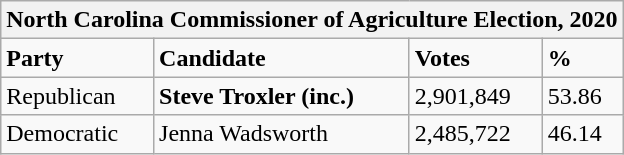<table class="wikitable">
<tr>
<th colspan="4">North Carolina Commissioner of Agriculture Election, 2020</th>
</tr>
<tr>
<td><strong>Party</strong></td>
<td><strong>Candidate</strong></td>
<td><strong>Votes</strong></td>
<td><strong>%</strong></td>
</tr>
<tr>
<td>Republican</td>
<td><strong>Steve Troxler (inc.)</strong></td>
<td>2,901,849</td>
<td>53.86</td>
</tr>
<tr>
<td>Democratic</td>
<td>Jenna Wadsworth</td>
<td>2,485,722</td>
<td>46.14</td>
</tr>
</table>
